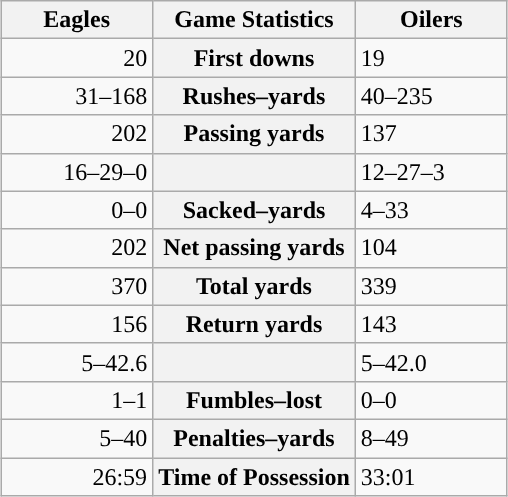<table class="wikitable" style="margin: 1em auto 1em auto">
<tr>
<th style="width:30%;">Eagles</th>
<th style="width:40%;">Game Statistics</th>
<th style="width:30%;">Oilers</th>
</tr>
<tr>
<td style="text-align:right;">20</td>
<th>First downs</th>
<td>19</td>
</tr>
<tr>
<td style="text-align:right;">31–168</td>
<th>Rushes–yards</th>
<td>40–235</td>
</tr>
<tr>
<td style="text-align:right;">202</td>
<th>Passing yards</th>
<td>137</td>
</tr>
<tr>
<td style="text-align:right;">16–29–0</td>
<th></th>
<td>12–27–3</td>
</tr>
<tr>
<td style="text-align:right;">0–0</td>
<th>Sacked–yards</th>
<td>4–33</td>
</tr>
<tr>
<td style="text-align:right;">202</td>
<th>Net passing yards</th>
<td>104</td>
</tr>
<tr>
<td style="text-align:right;">370</td>
<th>Total yards</th>
<td>339</td>
</tr>
<tr>
<td style="text-align:right;">156</td>
<th>Return yards</th>
<td>143</td>
</tr>
<tr>
<td style="text-align:right;">5–42.6</td>
<th></th>
<td>5–42.0</td>
</tr>
<tr>
<td style="text-align:right;">1–1</td>
<th>Fumbles–lost</th>
<td>0–0</td>
</tr>
<tr>
<td style="text-align:right;">5–40</td>
<th>Penalties–yards</th>
<td>8–49</td>
</tr>
<tr>
<td style="text-align:right;">26:59</td>
<th>Time of Possession</th>
<td>33:01</td>
</tr>
</table>
